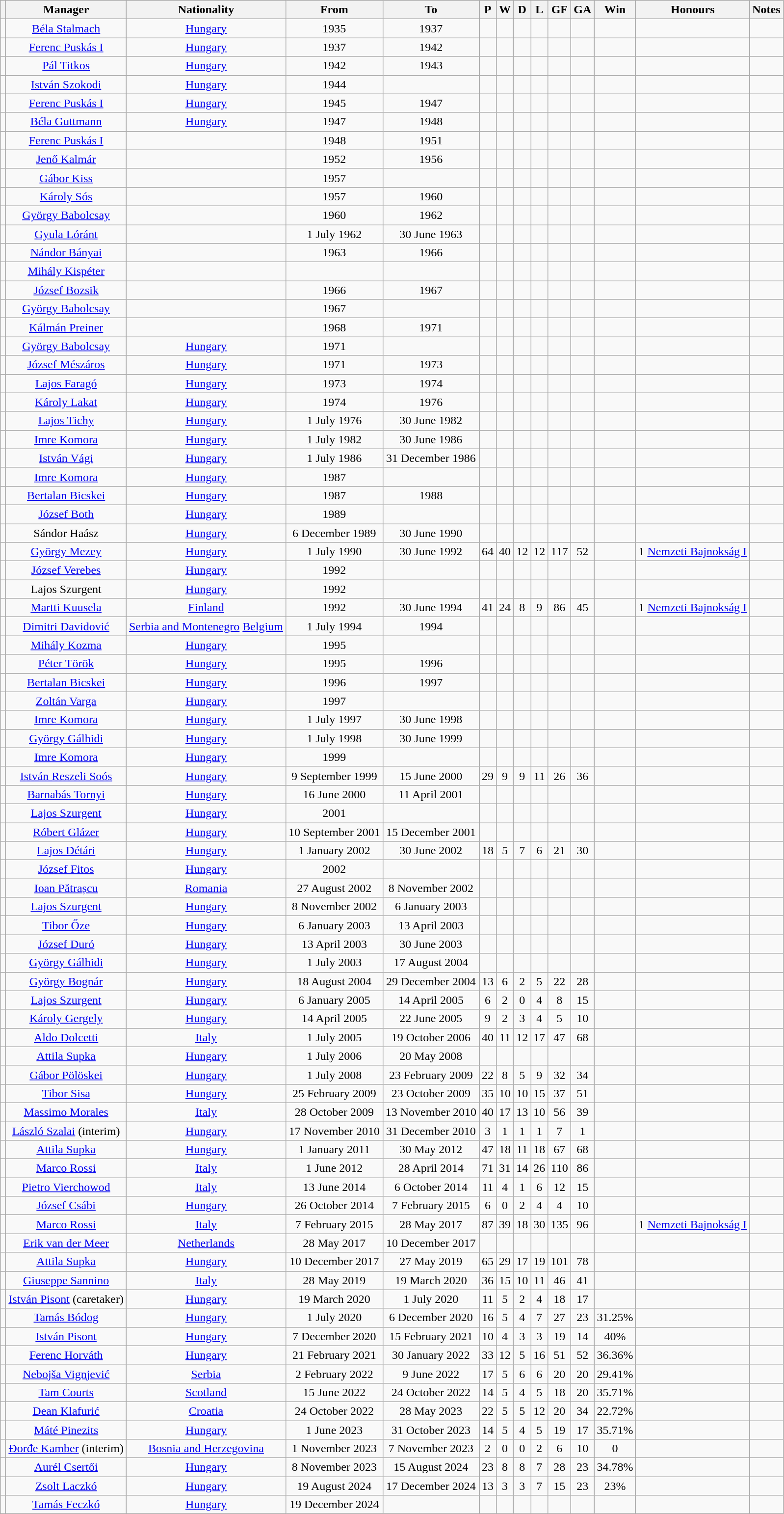<table class="wikitable plainrowheaders sortable" style="text-align:center">
<tr>
<th></th>
<th>Manager</th>
<th>Nationality</th>
<th>From</th>
<th>To</th>
<th>P</th>
<th>W</th>
<th>D</th>
<th>L</th>
<th>GF</th>
<th>GA</th>
<th>Win</th>
<th>Honours</th>
<th>Notes</th>
</tr>
<tr>
<td></td>
<td><a href='#'>Béla Stalmach</a></td>
<td> <a href='#'>Hungary</a></td>
<td>1935</td>
<td>1937</td>
<td></td>
<td></td>
<td></td>
<td></td>
<td></td>
<td></td>
<td></td>
<td></td>
<td></td>
</tr>
<tr>
<td></td>
<td><a href='#'>Ferenc Puskás I</a></td>
<td> <a href='#'>Hungary</a></td>
<td>1937</td>
<td>1942</td>
<td></td>
<td></td>
<td></td>
<td></td>
<td></td>
<td></td>
<td></td>
<td></td>
<td></td>
</tr>
<tr>
<td></td>
<td><a href='#'>Pál Titkos</a></td>
<td> <a href='#'>Hungary</a></td>
<td>1942</td>
<td>1943</td>
<td></td>
<td></td>
<td></td>
<td></td>
<td></td>
<td></td>
<td></td>
<td></td>
<td></td>
</tr>
<tr>
<td></td>
<td><a href='#'>István Szokodi</a></td>
<td> <a href='#'>Hungary</a></td>
<td>1944</td>
<td></td>
<td></td>
<td></td>
<td></td>
<td></td>
<td></td>
<td></td>
<td></td>
<td></td>
<td></td>
</tr>
<tr>
<td></td>
<td><a href='#'>Ferenc Puskás I</a></td>
<td> <a href='#'>Hungary</a></td>
<td>1945</td>
<td>1947</td>
<td></td>
<td></td>
<td></td>
<td></td>
<td></td>
<td></td>
<td></td>
<td></td>
<td></td>
</tr>
<tr>
<td></td>
<td><a href='#'>Béla Guttmann</a></td>
<td> <a href='#'>Hungary</a></td>
<td>1947</td>
<td>1948</td>
<td></td>
<td></td>
<td></td>
<td></td>
<td></td>
<td></td>
<td></td>
<td></td>
<td></td>
</tr>
<tr>
<td></td>
<td><a href='#'>Ferenc Puskás I</a></td>
<td></td>
<td>1948</td>
<td>1951</td>
<td></td>
<td></td>
<td></td>
<td></td>
<td></td>
<td></td>
<td></td>
<td></td>
<td></td>
</tr>
<tr>
<td></td>
<td><a href='#'>Jenő Kalmár</a></td>
<td></td>
<td>1952</td>
<td>1956</td>
<td></td>
<td></td>
<td></td>
<td></td>
<td></td>
<td></td>
<td></td>
<td></td>
<td></td>
</tr>
<tr>
<td></td>
<td><a href='#'>Gábor Kiss</a></td>
<td></td>
<td>1957</td>
<td></td>
<td></td>
<td></td>
<td></td>
<td></td>
<td></td>
<td></td>
<td></td>
<td></td>
<td></td>
</tr>
<tr>
<td></td>
<td><a href='#'>Károly Sós</a></td>
<td></td>
<td>1957</td>
<td>1960</td>
<td></td>
<td></td>
<td></td>
<td></td>
<td></td>
<td></td>
<td></td>
<td></td>
<td></td>
</tr>
<tr>
<td></td>
<td><a href='#'>György Babolcsay</a></td>
<td></td>
<td>1960</td>
<td>1962</td>
<td></td>
<td></td>
<td></td>
<td></td>
<td></td>
<td></td>
<td></td>
<td></td>
<td></td>
</tr>
<tr>
<td></td>
<td><a href='#'>Gyula Lóránt</a></td>
<td></td>
<td>1 July 1962</td>
<td>30 June 1963</td>
<td></td>
<td></td>
<td></td>
<td></td>
<td></td>
<td></td>
<td></td>
<td></td>
<td></td>
</tr>
<tr>
<td></td>
<td><a href='#'>Nándor Bányai</a></td>
<td></td>
<td>1963</td>
<td>1966</td>
<td></td>
<td></td>
<td></td>
<td></td>
<td></td>
<td></td>
<td></td>
<td></td>
<td></td>
</tr>
<tr>
<td></td>
<td><a href='#'>Mihály Kispéter</a></td>
<td></td>
<td></td>
<td></td>
<td></td>
<td></td>
<td></td>
<td></td>
<td></td>
<td></td>
<td></td>
<td></td>
<td></td>
</tr>
<tr>
<td></td>
<td><a href='#'>József Bozsik</a></td>
<td></td>
<td>1966</td>
<td>1967</td>
<td></td>
<td></td>
<td></td>
<td></td>
<td></td>
<td></td>
<td></td>
<td></td>
<td></td>
</tr>
<tr>
<td></td>
<td><a href='#'>György Babolcsay</a></td>
<td></td>
<td>1967</td>
<td></td>
<td></td>
<td></td>
<td></td>
<td></td>
<td></td>
<td></td>
<td></td>
<td></td>
<td></td>
</tr>
<tr>
<td></td>
<td><a href='#'>Kálmán Preiner</a></td>
<td></td>
<td>1968</td>
<td>1971</td>
<td></td>
<td></td>
<td></td>
<td></td>
<td></td>
<td></td>
<td></td>
<td></td>
<td></td>
</tr>
<tr>
<td></td>
<td><a href='#'>György Babolcsay</a></td>
<td> <a href='#'>Hungary</a></td>
<td>1971</td>
<td></td>
<td></td>
<td></td>
<td></td>
<td></td>
<td></td>
<td></td>
<td></td>
<td></td>
<td></td>
</tr>
<tr>
<td></td>
<td><a href='#'>József Mészáros</a></td>
<td> <a href='#'>Hungary</a></td>
<td>1971</td>
<td>1973</td>
<td></td>
<td></td>
<td></td>
<td></td>
<td></td>
<td></td>
<td></td>
<td></td>
<td></td>
</tr>
<tr>
<td></td>
<td><a href='#'>Lajos Faragó</a></td>
<td> <a href='#'>Hungary</a></td>
<td>1973</td>
<td>1974</td>
<td></td>
<td></td>
<td></td>
<td></td>
<td></td>
<td></td>
<td></td>
<td></td>
<td></td>
</tr>
<tr>
<td></td>
<td><a href='#'>Károly Lakat</a></td>
<td> <a href='#'>Hungary</a></td>
<td>1974</td>
<td>1976</td>
<td></td>
<td></td>
<td></td>
<td></td>
<td></td>
<td></td>
<td></td>
<td></td>
<td></td>
</tr>
<tr>
<td></td>
<td><a href='#'>Lajos Tichy</a></td>
<td> <a href='#'>Hungary</a></td>
<td>1 July 1976</td>
<td>30 June 1982</td>
<td></td>
<td></td>
<td></td>
<td></td>
<td></td>
<td></td>
<td></td>
<td></td>
<td></td>
</tr>
<tr>
<td></td>
<td><a href='#'>Imre Komora</a></td>
<td> <a href='#'>Hungary</a></td>
<td>1 July 1982</td>
<td>30 June 1986</td>
<td></td>
<td></td>
<td></td>
<td></td>
<td></td>
<td></td>
<td></td>
<td></td>
<td></td>
</tr>
<tr>
<td></td>
<td><a href='#'>István Vági</a></td>
<td> <a href='#'>Hungary</a></td>
<td>1 July 1986</td>
<td>31 December 1986</td>
<td></td>
<td></td>
<td></td>
<td></td>
<td></td>
<td></td>
<td></td>
<td></td>
<td></td>
</tr>
<tr>
<td></td>
<td><a href='#'>Imre Komora</a></td>
<td> <a href='#'>Hungary</a></td>
<td>1987</td>
<td></td>
<td></td>
<td></td>
<td></td>
<td></td>
<td></td>
<td></td>
<td></td>
<td></td>
<td></td>
</tr>
<tr>
<td></td>
<td><a href='#'>Bertalan Bicskei</a></td>
<td> <a href='#'>Hungary</a></td>
<td>1987</td>
<td>1988</td>
<td></td>
<td></td>
<td></td>
<td></td>
<td></td>
<td></td>
<td></td>
<td></td>
<td></td>
</tr>
<tr>
<td></td>
<td><a href='#'>József Both</a></td>
<td> <a href='#'>Hungary</a></td>
<td>1989</td>
<td></td>
<td></td>
<td></td>
<td></td>
<td></td>
<td></td>
<td></td>
<td></td>
<td></td>
<td></td>
</tr>
<tr>
<td></td>
<td>Sándor Haász</td>
<td> <a href='#'>Hungary</a></td>
<td>6 December 1989</td>
<td>30 June 1990</td>
<td></td>
<td></td>
<td></td>
<td></td>
<td></td>
<td></td>
<td></td>
<td></td>
<td></td>
</tr>
<tr>
<td></td>
<td><a href='#'>György Mezey</a></td>
<td> <a href='#'>Hungary</a></td>
<td>1 July 1990</td>
<td>30 June 1992</td>
<td>64</td>
<td>40</td>
<td>12</td>
<td>12</td>
<td>117</td>
<td>52</td>
<td></td>
<td>1 <a href='#'>Nemzeti Bajnokság I</a></td>
<td></td>
</tr>
<tr>
<td></td>
<td><a href='#'>József Verebes</a></td>
<td> <a href='#'>Hungary</a></td>
<td>1992</td>
<td></td>
<td></td>
<td></td>
<td></td>
<td></td>
<td></td>
<td></td>
<td></td>
<td></td>
<td></td>
</tr>
<tr>
<td></td>
<td>Lajos Szurgent</td>
<td> <a href='#'>Hungary</a></td>
<td>1992</td>
<td></td>
<td></td>
<td></td>
<td></td>
<td></td>
<td></td>
<td></td>
<td></td>
<td></td>
<td></td>
</tr>
<tr>
<td></td>
<td><a href='#'>Martti Kuusela</a></td>
<td> <a href='#'>Finland</a></td>
<td>1992</td>
<td>30 June 1994</td>
<td>41</td>
<td>24</td>
<td>8</td>
<td>9</td>
<td>86</td>
<td>45</td>
<td></td>
<td>1 <a href='#'>Nemzeti Bajnokság I</a></td>
<td></td>
</tr>
<tr>
<td></td>
<td><a href='#'>Dimitri Davidović</a></td>
<td> <a href='#'>Serbia and Montenegro</a>  <a href='#'>Belgium</a></td>
<td>1 July 1994</td>
<td>1994</td>
<td></td>
<td></td>
<td></td>
<td></td>
<td></td>
<td></td>
<td></td>
<td></td>
<td></td>
</tr>
<tr>
<td></td>
<td><a href='#'>Mihály Kozma</a></td>
<td> <a href='#'>Hungary</a></td>
<td>1995</td>
<td></td>
<td></td>
<td></td>
<td></td>
<td></td>
<td></td>
<td></td>
<td></td>
<td></td>
<td></td>
</tr>
<tr>
<td></td>
<td><a href='#'>Péter Török</a></td>
<td> <a href='#'>Hungary</a></td>
<td>1995</td>
<td>1996</td>
<td></td>
<td></td>
<td></td>
<td></td>
<td></td>
<td></td>
<td></td>
<td></td>
<td></td>
</tr>
<tr>
<td></td>
<td><a href='#'>Bertalan Bicskei</a></td>
<td> <a href='#'>Hungary</a></td>
<td>1996</td>
<td>1997</td>
<td></td>
<td></td>
<td></td>
<td></td>
<td></td>
<td></td>
<td></td>
<td></td>
<td></td>
</tr>
<tr>
<td></td>
<td><a href='#'>Zoltán Varga</a></td>
<td> <a href='#'>Hungary</a></td>
<td>1997</td>
<td></td>
<td></td>
<td></td>
<td></td>
<td></td>
<td></td>
<td></td>
<td></td>
<td></td>
<td></td>
</tr>
<tr>
<td></td>
<td><a href='#'>Imre Komora</a></td>
<td> <a href='#'>Hungary</a></td>
<td>1 July 1997</td>
<td>30 June 1998</td>
<td></td>
<td></td>
<td></td>
<td></td>
<td></td>
<td></td>
<td></td>
<td></td>
<td></td>
</tr>
<tr>
<td></td>
<td><a href='#'>György Gálhidi</a></td>
<td> <a href='#'>Hungary</a></td>
<td>1 July 1998</td>
<td>30 June 1999</td>
<td></td>
<td></td>
<td></td>
<td></td>
<td></td>
<td></td>
<td></td>
<td></td>
<td></td>
</tr>
<tr>
<td></td>
<td><a href='#'>Imre Komora</a></td>
<td> <a href='#'>Hungary</a></td>
<td>1999</td>
<td></td>
<td></td>
<td></td>
<td></td>
<td></td>
<td></td>
<td></td>
<td></td>
<td></td>
<td></td>
</tr>
<tr>
<td></td>
<td><a href='#'>István Reszeli Soós</a></td>
<td> <a href='#'>Hungary</a></td>
<td>9 September 1999</td>
<td>15 June 2000</td>
<td>29</td>
<td>9</td>
<td>9</td>
<td>11</td>
<td>26</td>
<td>36</td>
<td></td>
<td></td>
<td></td>
</tr>
<tr>
<td></td>
<td><a href='#'>Barnabás Tornyi</a></td>
<td> <a href='#'>Hungary</a></td>
<td>16 June 2000</td>
<td>11 April 2001</td>
<td></td>
<td></td>
<td></td>
<td></td>
<td></td>
<td></td>
<td></td>
<td></td>
<td></td>
</tr>
<tr>
<td></td>
<td><a href='#'>Lajos Szurgent</a></td>
<td> <a href='#'>Hungary</a></td>
<td>2001</td>
<td></td>
<td></td>
<td></td>
<td></td>
<td></td>
<td></td>
<td></td>
<td></td>
<td></td>
<td></td>
</tr>
<tr>
<td></td>
<td><a href='#'>Róbert Glázer</a></td>
<td> <a href='#'>Hungary</a></td>
<td>10 September 2001</td>
<td>15 December 2001</td>
<td></td>
<td></td>
<td></td>
<td></td>
<td></td>
<td></td>
<td></td>
<td></td>
<td></td>
</tr>
<tr>
<td></td>
<td><a href='#'>Lajos Détári</a></td>
<td> <a href='#'>Hungary</a></td>
<td>1 January 2002</td>
<td>30 June 2002</td>
<td>18</td>
<td>5</td>
<td>7</td>
<td>6</td>
<td>21</td>
<td>30</td>
<td></td>
<td></td>
<td></td>
</tr>
<tr>
<td></td>
<td><a href='#'>József Fitos</a></td>
<td> <a href='#'>Hungary</a></td>
<td>2002</td>
<td></td>
<td></td>
<td></td>
<td></td>
<td></td>
<td></td>
<td></td>
<td></td>
<td></td>
<td></td>
</tr>
<tr>
<td></td>
<td><a href='#'>Ioan Pătrașcu</a></td>
<td> <a href='#'>Romania</a></td>
<td>27 August 2002</td>
<td>8 November 2002</td>
<td></td>
<td></td>
<td></td>
<td></td>
<td></td>
<td></td>
<td></td>
<td></td>
<td></td>
</tr>
<tr>
<td></td>
<td><a href='#'>Lajos Szurgent</a></td>
<td> <a href='#'>Hungary</a></td>
<td>8 November 2002</td>
<td>6 January 2003</td>
<td></td>
<td></td>
<td></td>
<td></td>
<td></td>
<td></td>
<td></td>
<td></td>
<td></td>
</tr>
<tr>
<td></td>
<td><a href='#'>Tibor Őze</a></td>
<td> <a href='#'>Hungary</a></td>
<td>6 January 2003</td>
<td>13 April 2003</td>
<td></td>
<td></td>
<td></td>
<td></td>
<td></td>
<td></td>
<td></td>
<td></td>
<td></td>
</tr>
<tr>
<td></td>
<td><a href='#'>József Duró</a></td>
<td> <a href='#'>Hungary</a></td>
<td>13 April 2003</td>
<td>30 June 2003</td>
<td></td>
<td></td>
<td></td>
<td></td>
<td></td>
<td></td>
<td></td>
<td></td>
<td></td>
</tr>
<tr>
<td></td>
<td><a href='#'>György Gálhidi</a></td>
<td> <a href='#'>Hungary</a></td>
<td>1 July 2003</td>
<td>17 August 2004</td>
<td></td>
<td></td>
<td></td>
<td></td>
<td></td>
<td></td>
<td></td>
<td></td>
<td></td>
</tr>
<tr>
<td></td>
<td><a href='#'>György Bognár</a></td>
<td> <a href='#'>Hungary</a></td>
<td>18 August 2004</td>
<td>29 December 2004</td>
<td>13</td>
<td>6</td>
<td>2</td>
<td>5</td>
<td>22</td>
<td>28</td>
<td></td>
<td></td>
<td></td>
</tr>
<tr>
<td></td>
<td><a href='#'>Lajos Szurgent</a></td>
<td> <a href='#'>Hungary</a></td>
<td>6 January 2005</td>
<td>14 April 2005</td>
<td>6</td>
<td>2</td>
<td>0</td>
<td>4</td>
<td>8</td>
<td>15</td>
<td></td>
<td></td>
<td></td>
</tr>
<tr>
<td></td>
<td><a href='#'>Károly Gergely</a></td>
<td> <a href='#'>Hungary</a></td>
<td>14 April 2005</td>
<td>22 June 2005</td>
<td>9</td>
<td>2</td>
<td>3</td>
<td>4</td>
<td>5</td>
<td>10</td>
<td></td>
<td></td>
<td></td>
</tr>
<tr>
<td></td>
<td><a href='#'>Aldo Dolcetti</a></td>
<td> <a href='#'>Italy</a></td>
<td>1 July 2005</td>
<td>19 October 2006</td>
<td>40</td>
<td>11</td>
<td>12</td>
<td>17</td>
<td>47</td>
<td>68</td>
<td></td>
<td></td>
<td></td>
</tr>
<tr>
<td></td>
<td><a href='#'>Attila Supka</a></td>
<td> <a href='#'>Hungary</a></td>
<td>1 July 2006</td>
<td>20 May 2008</td>
<td></td>
<td></td>
<td></td>
<td></td>
<td></td>
<td></td>
<td></td>
<td></td>
<td></td>
</tr>
<tr>
<td></td>
<td><a href='#'>Gábor Pölöskei</a></td>
<td> <a href='#'>Hungary</a></td>
<td>1 July 2008</td>
<td>23 February 2009</td>
<td>22</td>
<td>8</td>
<td>5</td>
<td>9</td>
<td>32</td>
<td>34</td>
<td></td>
<td></td>
<td></td>
</tr>
<tr>
<td></td>
<td><a href='#'>Tibor Sisa</a></td>
<td> <a href='#'>Hungary</a></td>
<td>25 February 2009</td>
<td>23 October 2009</td>
<td>35</td>
<td>10</td>
<td>10</td>
<td>15</td>
<td>37</td>
<td>51</td>
<td></td>
<td></td>
<td></td>
</tr>
<tr>
<td></td>
<td><a href='#'>Massimo Morales</a></td>
<td> <a href='#'>Italy</a></td>
<td>28 October 2009</td>
<td>13 November 2010</td>
<td>40</td>
<td>17</td>
<td>13</td>
<td>10</td>
<td>56</td>
<td>39</td>
<td></td>
<td></td>
<td></td>
</tr>
<tr>
<td></td>
<td><a href='#'>László Szalai</a> (interim)</td>
<td> <a href='#'>Hungary</a></td>
<td>17 November 2010</td>
<td>31 December 2010</td>
<td>3</td>
<td>1</td>
<td>1</td>
<td>1</td>
<td>7</td>
<td>1</td>
<td></td>
<td></td>
<td></td>
</tr>
<tr>
<td></td>
<td><a href='#'>Attila Supka</a></td>
<td> <a href='#'>Hungary</a></td>
<td>1 January 2011</td>
<td>30 May 2012</td>
<td>47</td>
<td>18</td>
<td>11</td>
<td>18</td>
<td>67</td>
<td>68</td>
<td></td>
<td></td>
<td></td>
</tr>
<tr>
<td></td>
<td><a href='#'>Marco Rossi</a></td>
<td> <a href='#'>Italy</a></td>
<td>1 June 2012</td>
<td>28 April 2014</td>
<td>71</td>
<td>31</td>
<td>14</td>
<td>26</td>
<td>110</td>
<td>86</td>
<td></td>
<td></td>
<td></td>
</tr>
<tr>
<td></td>
<td><a href='#'>Pietro Vierchowod</a></td>
<td> <a href='#'>Italy</a></td>
<td>13 June 2014</td>
<td>6 October 2014</td>
<td>11</td>
<td>4</td>
<td>1</td>
<td>6</td>
<td>12</td>
<td>15</td>
<td></td>
<td></td>
<td></td>
</tr>
<tr>
<td></td>
<td><a href='#'>József Csábi</a></td>
<td> <a href='#'>Hungary</a></td>
<td>26 October 2014</td>
<td>7 February 2015</td>
<td>6</td>
<td>0</td>
<td>2</td>
<td>4</td>
<td>4</td>
<td>10</td>
<td></td>
<td></td>
<td></td>
</tr>
<tr>
<td></td>
<td><a href='#'>Marco Rossi</a></td>
<td> <a href='#'>Italy</a></td>
<td>7 February 2015</td>
<td>28 May 2017</td>
<td>87</td>
<td>39</td>
<td>18</td>
<td>30</td>
<td>135</td>
<td>96</td>
<td></td>
<td>1 <a href='#'>Nemzeti Bajnokság I</a></td>
<td></td>
</tr>
<tr>
<td></td>
<td><a href='#'>Erik van der Meer</a></td>
<td> <a href='#'>Netherlands</a></td>
<td>28 May 2017</td>
<td>10 December 2017</td>
<td></td>
<td></td>
<td></td>
<td></td>
<td></td>
<td></td>
<td></td>
<td></td>
<td></td>
</tr>
<tr>
<td></td>
<td><a href='#'>Attila Supka</a></td>
<td> <a href='#'>Hungary</a></td>
<td>10 December 2017</td>
<td>27 May 2019</td>
<td>65</td>
<td>29</td>
<td>17</td>
<td>19</td>
<td>101</td>
<td>78</td>
<td></td>
<td></td>
<td></td>
</tr>
<tr>
<td></td>
<td><a href='#'>Giuseppe Sannino</a></td>
<td> <a href='#'>Italy</a></td>
<td>28 May 2019</td>
<td>19 March 2020</td>
<td>36</td>
<td>15</td>
<td>10</td>
<td>11</td>
<td>46</td>
<td>41</td>
<td></td>
<td></td>
<td></td>
</tr>
<tr>
<td></td>
<td><a href='#'>István Pisont</a> (caretaker)</td>
<td> <a href='#'>Hungary</a></td>
<td>19 March 2020</td>
<td>1 July 2020</td>
<td>11</td>
<td>5</td>
<td>2</td>
<td>4</td>
<td>18</td>
<td>17</td>
<td></td>
<td></td>
<td></td>
</tr>
<tr>
<td></td>
<td><a href='#'>Tamás Bódog</a></td>
<td> <a href='#'>Hungary</a></td>
<td>1 July 2020</td>
<td>6 December 2020</td>
<td>16</td>
<td>5</td>
<td>4</td>
<td>7</td>
<td>27</td>
<td>23</td>
<td>31.25%</td>
<td></td>
<td></td>
</tr>
<tr>
<td></td>
<td><a href='#'>István Pisont</a></td>
<td> <a href='#'>Hungary</a></td>
<td>7 December 2020</td>
<td>15 February 2021</td>
<td>10</td>
<td>4</td>
<td>3</td>
<td>3</td>
<td>19</td>
<td>14</td>
<td>40%</td>
<td></td>
<td></td>
</tr>
<tr>
<td></td>
<td><a href='#'>Ferenc Horváth</a></td>
<td> <a href='#'>Hungary</a></td>
<td>21 February 2021</td>
<td>30 January 2022</td>
<td>33</td>
<td>12</td>
<td>5</td>
<td>16</td>
<td>51</td>
<td>52</td>
<td>36.36%</td>
<td></td>
<td></td>
</tr>
<tr>
<td></td>
<td><a href='#'>Nebojša Vignjević</a></td>
<td> <a href='#'>Serbia</a></td>
<td>2 February 2022</td>
<td>9 June 2022</td>
<td>17</td>
<td>5</td>
<td>6</td>
<td>6</td>
<td>20</td>
<td>20</td>
<td>29.41%</td>
<td></td>
<td></td>
</tr>
<tr>
<td></td>
<td><a href='#'>Tam Courts</a></td>
<td> <a href='#'>Scotland</a></td>
<td>15 June 2022</td>
<td>24 October 2022</td>
<td>14</td>
<td>5</td>
<td>4</td>
<td>5</td>
<td>18</td>
<td>20</td>
<td>35.71%</td>
<td></td>
<td></td>
</tr>
<tr>
<td></td>
<td><a href='#'>Dean Klafurić</a></td>
<td> <a href='#'>Croatia</a></td>
<td>24 October 2022</td>
<td>28 May 2023</td>
<td>22</td>
<td>5</td>
<td>5</td>
<td>12</td>
<td>20</td>
<td>34</td>
<td>22.72%</td>
<td></td>
<td></td>
</tr>
<tr>
<td></td>
<td><a href='#'>Máté Pinezits</a></td>
<td> <a href='#'>Hungary</a></td>
<td>1 June 2023</td>
<td>31 October 2023</td>
<td>14</td>
<td>5</td>
<td>4</td>
<td>5</td>
<td>19</td>
<td>17</td>
<td>35.71%</td>
<td></td>
<td></td>
</tr>
<tr>
<td></td>
<td><a href='#'>Đorđe Kamber</a> (interim)</td>
<td> <a href='#'>Bosnia and Herzegovina</a></td>
<td>1 November 2023</td>
<td>7 November 2023</td>
<td>2</td>
<td>0</td>
<td>0</td>
<td>2</td>
<td>6</td>
<td>10</td>
<td>0</td>
<td></td>
<td></td>
</tr>
<tr>
<td></td>
<td><a href='#'>Aurél Csertői</a></td>
<td> <a href='#'>Hungary</a></td>
<td>8 November 2023</td>
<td>15 August 2024</td>
<td>23</td>
<td>8</td>
<td>8</td>
<td>7</td>
<td>28</td>
<td>23</td>
<td>34.78%</td>
<td></td>
<td></td>
</tr>
<tr>
<td></td>
<td><a href='#'>Zsolt Laczkó</a></td>
<td> <a href='#'>Hungary</a></td>
<td>19 August 2024</td>
<td>17 December 2024</td>
<td>13</td>
<td>3</td>
<td>3</td>
<td>7</td>
<td>15</td>
<td>23</td>
<td>23%</td>
<td></td>
<td></td>
</tr>
<tr>
<td></td>
<td><a href='#'>Tamás Feczkó</a></td>
<td> <a href='#'>Hungary</a></td>
<td>19 December 2024</td>
<td></td>
<td></td>
<td></td>
<td></td>
<td></td>
<td></td>
<td></td>
<td></td>
<td></td>
<td></td>
</tr>
</table>
